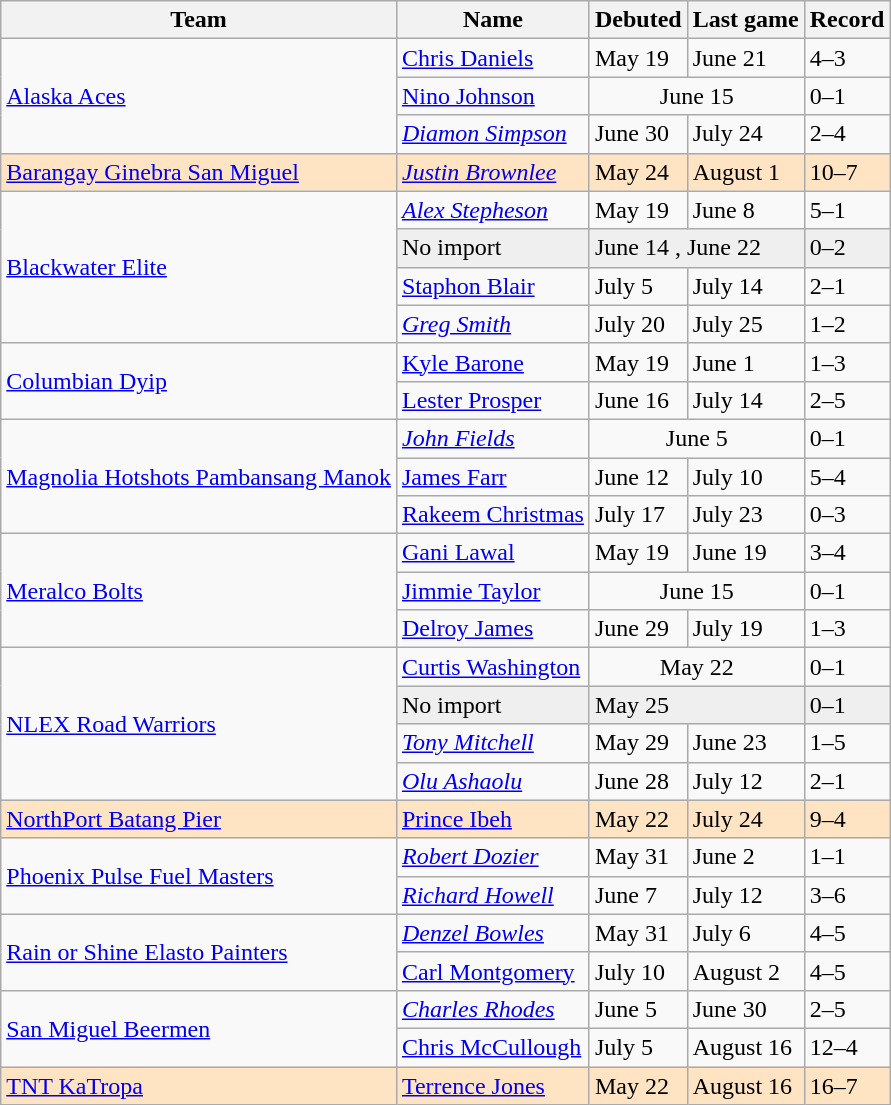<table class="wikitable">
<tr>
<th>Team</th>
<th>Name</th>
<th>Debuted</th>
<th>Last game</th>
<th>Record</th>
</tr>
<tr>
<td rowspan=3><a href='#'>Alaska Aces</a></td>
<td> <a href='#'>Chris Daniels</a></td>
<td>May 19 </td>
<td>June 21 </td>
<td>4–3</td>
</tr>
<tr>
<td> <a href='#'>Nino Johnson</a></td>
<td align=center colspan=2>June 15 </td>
<td>0–1</td>
</tr>
<tr>
<td> <em><a href='#'>Diamon Simpson</a></em></td>
<td>June 30 </td>
<td>July 24 </td>
<td>2–4</td>
</tr>
<tr bgcolor=#FFE4C4>
<td><a href='#'>Barangay Ginebra San Miguel</a></td>
<td> <em><a href='#'>Justin Brownlee</a></em></td>
<td>May 24 </td>
<td>August 1 </td>
<td>10–7</td>
</tr>
<tr>
<td rowspan=4><a href='#'>Blackwater Elite</a></td>
<td> <em><a href='#'>Alex Stepheson</a></em></td>
<td>May 19 </td>
<td>June 8 </td>
<td>5–1</td>
</tr>
<tr bgcolor=#efefef>
<td>No import</td>
<td colspan="2">June 14 , June 22 </td>
<td>0–2</td>
</tr>
<tr>
<td> <a href='#'>Staphon Blair</a></td>
<td>July 5 </td>
<td>July 14 </td>
<td>2–1</td>
</tr>
<tr>
<td> <em><a href='#'>Greg Smith</a></em></td>
<td>July 20 </td>
<td>July 25 </td>
<td>1–2</td>
</tr>
<tr>
<td rowspan=2><a href='#'>Columbian Dyip</a></td>
<td> <a href='#'>Kyle Barone</a></td>
<td>May 19 </td>
<td>June 1 </td>
<td>1–3</td>
</tr>
<tr>
<td> <a href='#'>Lester Prosper</a></td>
<td>June 16 </td>
<td>July 14 </td>
<td>2–5</td>
</tr>
<tr>
<td rowspan=3><a href='#'>Magnolia Hotshots Pambansang Manok</a></td>
<td> <em><a href='#'>John Fields</a></em></td>
<td align=center colspan=2>June 5 </td>
<td>0–1</td>
</tr>
<tr>
<td> <a href='#'>James Farr</a></td>
<td>June 12 </td>
<td>July 10 </td>
<td>5–4</td>
</tr>
<tr>
<td> <a href='#'>Rakeem Christmas</a></td>
<td>July 17 </td>
<td>July 23 </td>
<td>0–3</td>
</tr>
<tr>
<td rowspan=3><a href='#'>Meralco Bolts</a></td>
<td> <a href='#'>Gani Lawal</a></td>
<td>May 19 </td>
<td>June 19 </td>
<td>3–4</td>
</tr>
<tr>
<td> <a href='#'>Jimmie Taylor</a></td>
<td align=center colspan=2>June 15 </td>
<td>0–1</td>
</tr>
<tr>
<td> <a href='#'>Delroy James</a></td>
<td>June 29 </td>
<td>July 19 </td>
<td>1–3</td>
</tr>
<tr>
<td rowspan=4><a href='#'>NLEX Road Warriors</a></td>
<td> <a href='#'>Curtis Washington</a></td>
<td align=center colspan=2>May 22 </td>
<td>0–1</td>
</tr>
<tr bgcolor=#efefef>
<td>No import</td>
<td colspan="2">May 25 </td>
<td>0–1</td>
</tr>
<tr>
<td> <em><a href='#'>Tony Mitchell</a></em></td>
<td>May 29 </td>
<td>June 23 </td>
<td>1–5</td>
</tr>
<tr>
<td> <em><a href='#'>Olu Ashaolu</a></em></td>
<td>June 28 </td>
<td>July 12 </td>
<td>2–1</td>
</tr>
<tr bgcolor=#FFE4C4>
<td><a href='#'>NorthPort Batang Pier</a></td>
<td> <a href='#'>Prince Ibeh</a></td>
<td>May 22 </td>
<td>July 24 </td>
<td>9–4</td>
</tr>
<tr>
<td rowspan=2><a href='#'>Phoenix Pulse Fuel Masters</a></td>
<td> <em><a href='#'>Robert Dozier</a></em></td>
<td>May 31 </td>
<td>June 2 </td>
<td>1–1</td>
</tr>
<tr>
<td> <em><a href='#'>Richard Howell</a></em></td>
<td>June 7 </td>
<td>July 12 </td>
<td>3–6</td>
</tr>
<tr>
<td rowspan=2><a href='#'>Rain or Shine Elasto Painters</a></td>
<td> <em><a href='#'>Denzel Bowles</a></em></td>
<td>May 31 </td>
<td>July 6 </td>
<td>4–5</td>
</tr>
<tr>
<td> <a href='#'>Carl Montgomery</a></td>
<td>July 10 </td>
<td>August 2 </td>
<td>4–5</td>
</tr>
<tr>
<td rowspan=2><a href='#'>San Miguel Beermen</a></td>
<td> <em><a href='#'>Charles Rhodes</a></em></td>
<td>June 5 </td>
<td>June 30 </td>
<td>2–5</td>
</tr>
<tr>
<td> <a href='#'>Chris McCullough</a></td>
<td>July 5 </td>
<td>August 16 </td>
<td>12–4</td>
</tr>
<tr bgcolor=#FFE4C4>
<td><a href='#'>TNT KaTropa</a></td>
<td> <a href='#'>Terrence Jones</a></td>
<td>May 22 </td>
<td>August 16 </td>
<td>16–7</td>
</tr>
</table>
